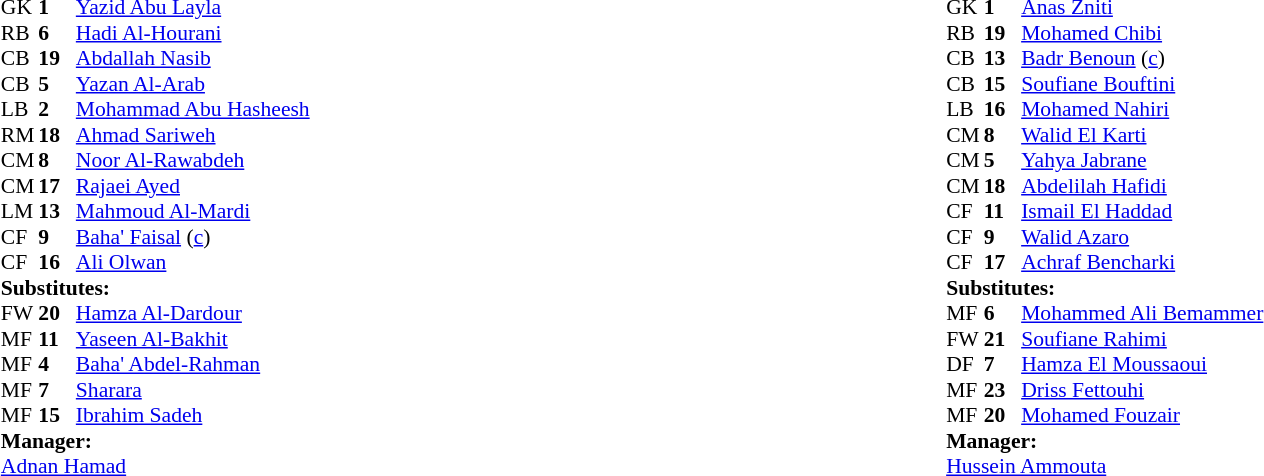<table width="100%">
<tr>
<td valign="top" width="50%"><br><table style="font-size: 90%" cellspacing="0" cellpadding="0" align=center>
<tr>
<th width=25></th>
<th width=25></th>
</tr>
<tr>
<td>GK</td>
<td><strong>1</strong></td>
<td><a href='#'>Yazid Abu Layla</a></td>
</tr>
<tr>
<td>RB</td>
<td><strong>6</strong></td>
<td><a href='#'>Hadi Al-Hourani</a></td>
</tr>
<tr>
<td>CB</td>
<td><strong>19</strong></td>
<td><a href='#'>Abdallah Nasib</a></td>
<td></td>
<td></td>
</tr>
<tr>
<td>CB</td>
<td><strong>5</strong></td>
<td><a href='#'>Yazan Al-Arab</a></td>
</tr>
<tr>
<td>LB</td>
<td><strong>2</strong></td>
<td><a href='#'>Mohammad Abu Hasheesh</a></td>
<td></td>
</tr>
<tr>
<td>RM</td>
<td><strong>18</strong></td>
<td><a href='#'>Ahmad Sariweh</a></td>
<td></td>
<td></td>
</tr>
<tr>
<td>CM</td>
<td><strong>8</strong></td>
<td><a href='#'>Noor Al-Rawabdeh</a></td>
</tr>
<tr>
<td>CM</td>
<td><strong>17</strong></td>
<td><a href='#'>Rajaei Ayed</a></td>
<td></td>
<td></td>
</tr>
<tr>
<td>LM</td>
<td><strong>13</strong></td>
<td><a href='#'>Mahmoud Al-Mardi</a></td>
<td></td>
<td></td>
</tr>
<tr>
<td>CF</td>
<td><strong>9</strong></td>
<td><a href='#'>Baha' Faisal</a> (<a href='#'>c</a>)</td>
<td></td>
<td></td>
</tr>
<tr>
<td>CF</td>
<td><strong>16</strong></td>
<td><a href='#'>Ali Olwan</a></td>
</tr>
<tr>
<td colspan=3><strong>Substitutes:</strong></td>
</tr>
<tr>
<td>FW</td>
<td><strong>20</strong></td>
<td><a href='#'>Hamza Al-Dardour</a></td>
<td></td>
<td></td>
</tr>
<tr>
<td>MF</td>
<td><strong>11</strong></td>
<td><a href='#'>Yaseen Al-Bakhit</a></td>
<td></td>
<td></td>
</tr>
<tr>
<td>MF</td>
<td><strong>4</strong></td>
<td><a href='#'>Baha' Abdel-Rahman</a></td>
<td></td>
<td></td>
</tr>
<tr>
<td>MF</td>
<td><strong>7</strong></td>
<td><a href='#'>Sharara</a></td>
<td></td>
<td></td>
</tr>
<tr>
<td>MF</td>
<td><strong>15</strong></td>
<td><a href='#'>Ibrahim Sadeh</a></td>
<td></td>
<td></td>
</tr>
<tr>
<td colspan=3><strong>Manager:</strong></td>
</tr>
<tr>
<td colspan=3> <a href='#'>Adnan Hamad</a></td>
</tr>
</table>
</td>
<td valign="top"></td>
<td valign="top" width="50%"><br><table style="font-size: 90%" cellspacing="0" cellpadding="0" align="center">
<tr>
<th width=25></th>
<th width=25></th>
</tr>
<tr>
<td>GK</td>
<td><strong>1</strong></td>
<td><a href='#'>Anas Zniti</a></td>
</tr>
<tr>
<td>RB</td>
<td><strong>19</strong></td>
<td><a href='#'>Mohamed Chibi</a></td>
</tr>
<tr>
<td>CB</td>
<td><strong>13</strong></td>
<td><a href='#'>Badr Benoun</a> (<a href='#'>c</a>)</td>
</tr>
<tr>
<td>CB</td>
<td><strong>15</strong></td>
<td><a href='#'>Soufiane Bouftini</a></td>
</tr>
<tr>
<td>LB</td>
<td><strong>16</strong></td>
<td><a href='#'>Mohamed Nahiri</a></td>
<td></td>
</tr>
<tr>
<td>CM</td>
<td><strong>8</strong></td>
<td><a href='#'>Walid El Karti</a></td>
<td></td>
</tr>
<tr>
<td>CM</td>
<td><strong>5</strong></td>
<td><a href='#'>Yahya Jabrane</a></td>
</tr>
<tr>
<td>CM</td>
<td><strong>18</strong></td>
<td><a href='#'>Abdelilah Hafidi</a></td>
<td></td>
</tr>
<tr>
<td>CF</td>
<td><strong>11</strong></td>
<td><a href='#'>Ismail El Haddad</a></td>
<td></td>
</tr>
<tr>
<td>CF</td>
<td><strong>9</strong></td>
<td><a href='#'>Walid Azaro</a></td>
</tr>
<tr>
<td>CF</td>
<td><strong>17</strong></td>
<td><a href='#'>Achraf Bencharki</a></td>
<td></td>
</tr>
<tr>
<td colspan=3><strong>Substitutes:</strong></td>
</tr>
<tr>
<td>MF</td>
<td><strong>6</strong></td>
<td><a href='#'>Mohammed Ali Bemammer</a></td>
<td></td>
</tr>
<tr>
<td>FW</td>
<td><strong>21</strong></td>
<td><a href='#'>Soufiane Rahimi</a></td>
<td></td>
</tr>
<tr>
<td>DF</td>
<td><strong>7</strong></td>
<td><a href='#'>Hamza El Moussaoui</a></td>
<td></td>
</tr>
<tr>
<td>MF</td>
<td><strong>23</strong></td>
<td><a href='#'>Driss Fettouhi</a></td>
<td></td>
</tr>
<tr>
<td>MF</td>
<td><strong>20</strong></td>
<td><a href='#'>Mohamed Fouzair</a></td>
<td></td>
</tr>
<tr>
<td colspan=3><strong>Manager:</strong></td>
</tr>
<tr>
<td colspan=3><a href='#'>Hussein Ammouta</a></td>
</tr>
</table>
</td>
</tr>
</table>
